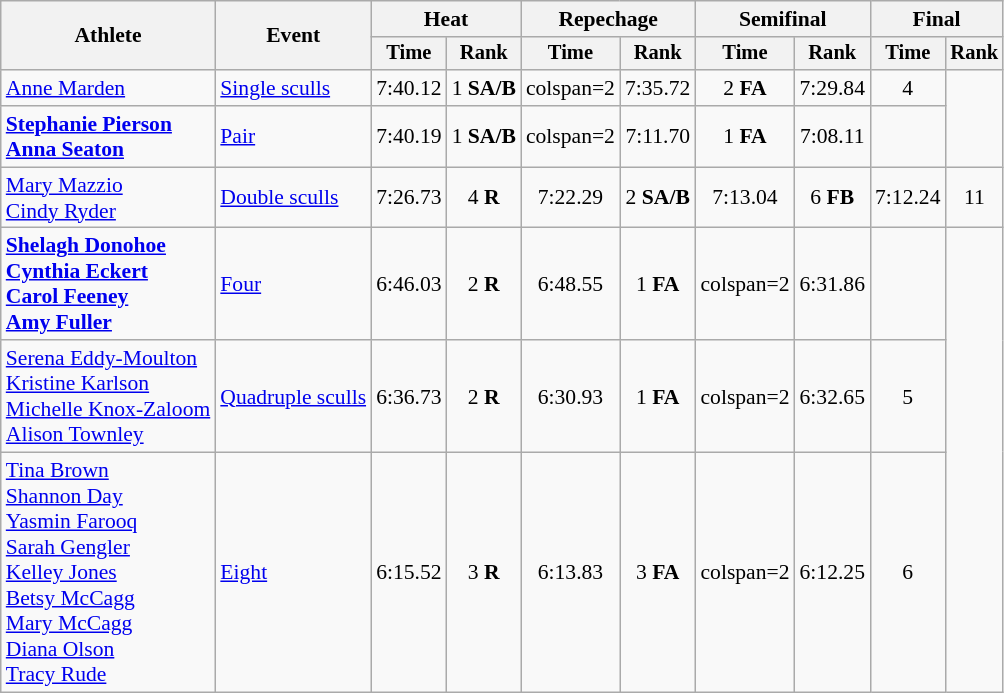<table class=wikitable style=font-size:90%;text-align:center>
<tr>
<th rowspan=2>Athlete</th>
<th rowspan=2>Event</th>
<th colspan=2>Heat</th>
<th colspan=2>Repechage</th>
<th colspan=2>Semifinal</th>
<th colspan=2>Final</th>
</tr>
<tr style=font-size:95%>
<th>Time</th>
<th>Rank</th>
<th>Time</th>
<th>Rank</th>
<th>Time</th>
<th>Rank</th>
<th>Time</th>
<th>Rank</th>
</tr>
<tr>
<td align=left><a href='#'>Anne Marden</a></td>
<td align=left><a href='#'>Single sculls</a></td>
<td>7:40.12</td>
<td>1 <strong>SA/B</strong></td>
<td>colspan=2 </td>
<td>7:35.72</td>
<td>2 <strong>FA</strong></td>
<td>7:29.84</td>
<td>4</td>
</tr>
<tr>
<td align=left><strong><a href='#'>Stephanie Pierson</a><br><a href='#'>Anna Seaton</a></strong></td>
<td align=left><a href='#'>Pair</a></td>
<td>7:40.19</td>
<td>1 <strong>SA/B</strong></td>
<td>colspan=2 </td>
<td>7:11.70</td>
<td>1 <strong>FA</strong></td>
<td>7:08.11</td>
<td></td>
</tr>
<tr>
<td align=left><a href='#'>Mary Mazzio</a><br><a href='#'>Cindy Ryder</a></td>
<td align=left><a href='#'>Double sculls</a></td>
<td>7:26.73</td>
<td>4 <strong>R</strong></td>
<td>7:22.29</td>
<td>2 <strong>SA/B</strong></td>
<td>7:13.04</td>
<td>6 <strong>FB</strong></td>
<td>7:12.24</td>
<td>11</td>
</tr>
<tr>
<td align=left><strong><a href='#'>Shelagh Donohoe</a><br><a href='#'>Cynthia Eckert</a><br><a href='#'>Carol Feeney</a><br><a href='#'>Amy Fuller</a></strong></td>
<td align=left><a href='#'>Four</a></td>
<td>6:46.03</td>
<td>2 <strong>R</strong></td>
<td>6:48.55</td>
<td>1 <strong>FA</strong></td>
<td>colspan=2 </td>
<td>6:31.86</td>
<td></td>
</tr>
<tr>
<td align=left><a href='#'>Serena Eddy-Moulton</a><br><a href='#'>Kristine Karlson</a><br><a href='#'>Michelle Knox-Zaloom</a><br><a href='#'>Alison Townley</a></td>
<td align=left><a href='#'>Quadruple sculls</a></td>
<td>6:36.73</td>
<td>2 <strong>R</strong></td>
<td>6:30.93</td>
<td>1 <strong>FA</strong></td>
<td>colspan=2 </td>
<td>6:32.65</td>
<td>5</td>
</tr>
<tr>
<td align=left><a href='#'>Tina Brown</a><br><a href='#'>Shannon Day</a><br><a href='#'>Yasmin Farooq</a><br><a href='#'>Sarah Gengler</a><br><a href='#'>Kelley Jones</a><br><a href='#'>Betsy McCagg</a><br><a href='#'>Mary McCagg</a><br><a href='#'>Diana Olson</a><br><a href='#'>Tracy Rude</a></td>
<td align=left><a href='#'>Eight</a></td>
<td>6:15.52</td>
<td>3 <strong>R</strong></td>
<td>6:13.83</td>
<td>3 <strong>FA</strong></td>
<td>colspan=2 </td>
<td>6:12.25</td>
<td>6</td>
</tr>
</table>
